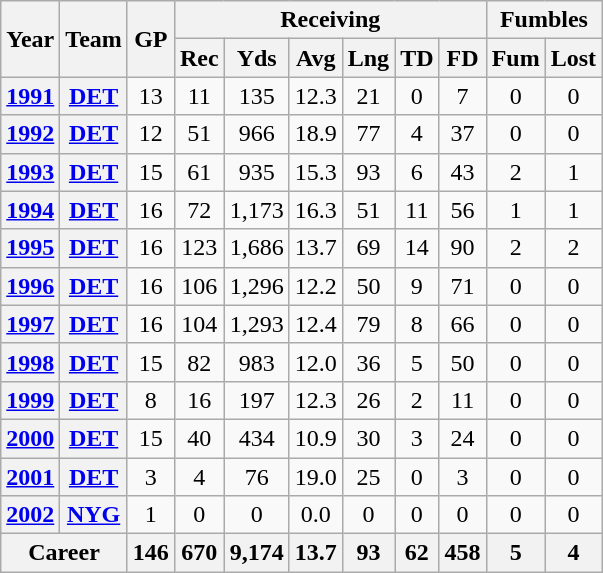<table class="wikitable" style="text-align: center;">
<tr>
<th rowspan="2">Year</th>
<th rowspan="2">Team</th>
<th rowspan="2">GP</th>
<th colspan="6">Receiving</th>
<th colspan="2">Fumbles</th>
</tr>
<tr>
<th>Rec</th>
<th>Yds</th>
<th>Avg</th>
<th>Lng</th>
<th>TD</th>
<th>FD</th>
<th>Fum</th>
<th>Lost</th>
</tr>
<tr>
<th><a href='#'>1991</a></th>
<th><a href='#'>DET</a></th>
<td>13</td>
<td>11</td>
<td>135</td>
<td>12.3</td>
<td>21</td>
<td>0</td>
<td>7</td>
<td>0</td>
<td>0</td>
</tr>
<tr>
<th><a href='#'>1992</a></th>
<th><a href='#'>DET</a></th>
<td>12</td>
<td>51</td>
<td>966</td>
<td>18.9</td>
<td>77</td>
<td>4</td>
<td>37</td>
<td>0</td>
<td>0</td>
</tr>
<tr>
<th><a href='#'>1993</a></th>
<th><a href='#'>DET</a></th>
<td>15</td>
<td>61</td>
<td>935</td>
<td>15.3</td>
<td>93</td>
<td>6</td>
<td>43</td>
<td>2</td>
<td>1</td>
</tr>
<tr>
<th><a href='#'>1994</a></th>
<th><a href='#'>DET</a></th>
<td>16</td>
<td>72</td>
<td>1,173</td>
<td>16.3</td>
<td>51</td>
<td>11</td>
<td>56</td>
<td>1</td>
<td>1</td>
</tr>
<tr>
<th><a href='#'>1995</a></th>
<th><a href='#'>DET</a></th>
<td>16</td>
<td>123</td>
<td>1,686</td>
<td>13.7</td>
<td>69</td>
<td>14</td>
<td>90</td>
<td>2</td>
<td>2</td>
</tr>
<tr>
<th><a href='#'>1996</a></th>
<th><a href='#'>DET</a></th>
<td>16</td>
<td>106</td>
<td>1,296</td>
<td>12.2</td>
<td>50</td>
<td>9</td>
<td>71</td>
<td>0</td>
<td>0</td>
</tr>
<tr>
<th><a href='#'>1997</a></th>
<th><a href='#'>DET</a></th>
<td>16</td>
<td>104</td>
<td>1,293</td>
<td>12.4</td>
<td>79</td>
<td>8</td>
<td>66</td>
<td>0</td>
<td>0</td>
</tr>
<tr>
<th><a href='#'>1998</a></th>
<th><a href='#'>DET</a></th>
<td>15</td>
<td>82</td>
<td>983</td>
<td>12.0</td>
<td>36</td>
<td>5</td>
<td>50</td>
<td>0</td>
<td>0</td>
</tr>
<tr>
<th><a href='#'>1999</a></th>
<th><a href='#'>DET</a></th>
<td>8</td>
<td>16</td>
<td>197</td>
<td>12.3</td>
<td>26</td>
<td>2</td>
<td>11</td>
<td>0</td>
<td>0</td>
</tr>
<tr>
<th><a href='#'>2000</a></th>
<th><a href='#'>DET</a></th>
<td>15</td>
<td>40</td>
<td>434</td>
<td>10.9</td>
<td>30</td>
<td>3</td>
<td>24</td>
<td>0</td>
<td>0</td>
</tr>
<tr>
<th><a href='#'>2001</a></th>
<th><a href='#'>DET</a></th>
<td>3</td>
<td>4</td>
<td>76</td>
<td>19.0</td>
<td>25</td>
<td>0</td>
<td>3</td>
<td>0</td>
<td>0</td>
</tr>
<tr>
<th><a href='#'>2002</a></th>
<th><a href='#'>NYG</a></th>
<td>1</td>
<td>0</td>
<td>0</td>
<td>0.0</td>
<td>0</td>
<td>0</td>
<td>0</td>
<td>0</td>
<td>0</td>
</tr>
<tr>
<th colspan="2">Career</th>
<th>146</th>
<th>670</th>
<th>9,174</th>
<th>13.7</th>
<th>93</th>
<th>62</th>
<th>458</th>
<th>5</th>
<th>4</th>
</tr>
</table>
